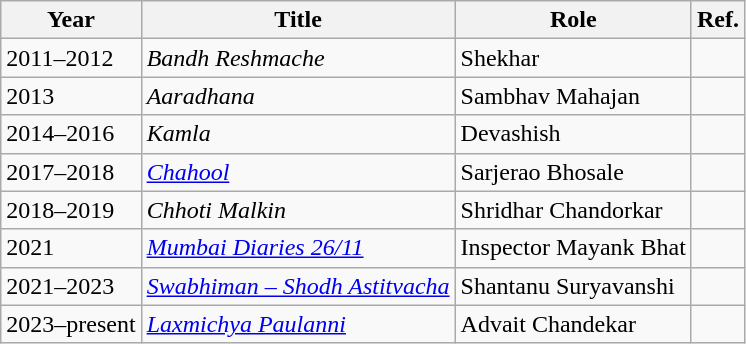<table class="wikitable">
<tr>
<th>Year</th>
<th>Title</th>
<th>Role</th>
<th>Ref.</th>
</tr>
<tr>
<td>2011–2012</td>
<td><em>Bandh Reshmache</em></td>
<td>Shekhar</td>
<td></td>
</tr>
<tr>
<td>2013</td>
<td><em>Aaradhana</em></td>
<td>Sambhav Mahajan</td>
<td></td>
</tr>
<tr>
<td>2014–2016</td>
<td><em>Kamla</em></td>
<td>Devashish</td>
<td></td>
</tr>
<tr>
<td>2017–2018</td>
<td><em><a href='#'>Chahool</a></em></td>
<td>Sarjerao Bhosale</td>
<td></td>
</tr>
<tr>
<td>2018–2019</td>
<td><em>Chhoti Malkin</em></td>
<td>Shridhar Chandorkar</td>
<td></td>
</tr>
<tr>
<td>2021</td>
<td><em><a href='#'>Mumbai Diaries 26/11</a></em></td>
<td>Inspector Mayank Bhat</td>
<td></td>
</tr>
<tr>
<td>2021–2023</td>
<td><em><a href='#'>Swabhiman – Shodh Astitvacha</a></em></td>
<td>Shantanu Suryavanshi</td>
<td></td>
</tr>
<tr>
<td>2023–present</td>
<td><em><a href='#'>Laxmichya Paulanni</a></em></td>
<td>Advait Chandekar</td>
<td></td>
</tr>
</table>
